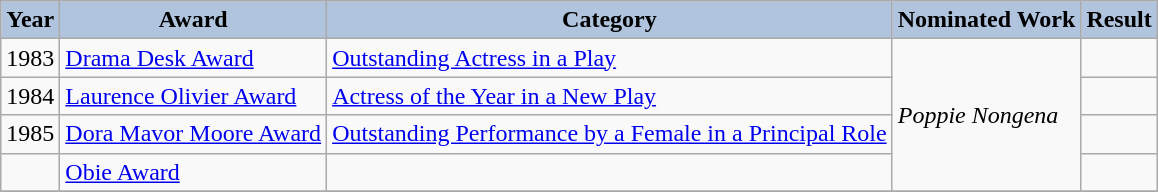<table class="wikitable">
<tr align="center">
<th style="background:#B0C4DE">Year</th>
<th style="background:#B0C4DE">Award</th>
<th style="background:#B0C4DE">Category</th>
<th style="background:#B0C4DE">Nominated Work</th>
<th style="background:#B0C4DE">Result</th>
</tr>
<tr>
<td>1983</td>
<td><a href='#'>Drama Desk Award</a></td>
<td><a href='#'>Outstanding Actress in a Play</a></td>
<td rowspan="4"><em>Poppie Nongena</em></td>
<td></td>
</tr>
<tr>
<td>1984</td>
<td><a href='#'>Laurence Olivier Award</a></td>
<td><a href='#'>Actress of the Year in a New Play</a></td>
<td></td>
</tr>
<tr>
<td>1985</td>
<td><a href='#'>Dora Mavor Moore Award</a></td>
<td><a href='#'>Outstanding Performance by a Female in a Principal Role</a></td>
<td></td>
</tr>
<tr>
<td></td>
<td><a href='#'>Obie Award</a></td>
<td></td>
<td></td>
</tr>
<tr>
</tr>
</table>
